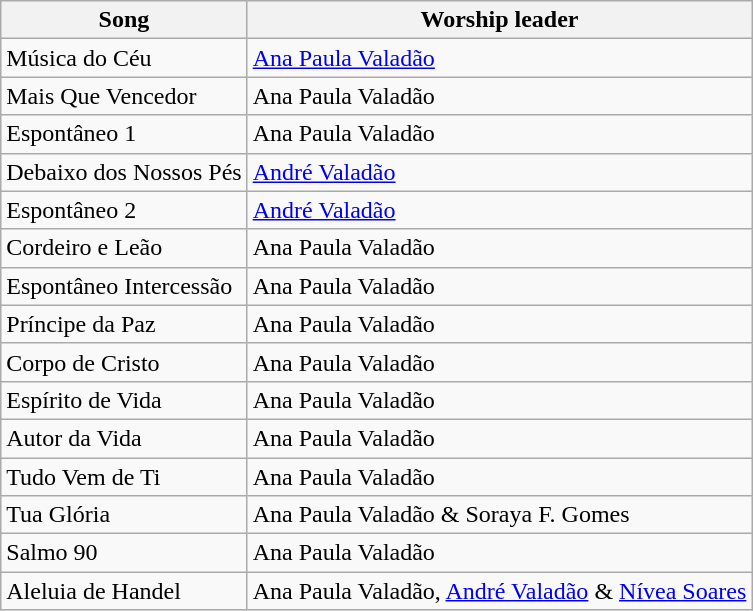<table class="wikitable">
<tr>
<th>Song</th>
<th>Worship leader</th>
</tr>
<tr>
<td>Música do Céu</td>
<td><a href='#'>Ana Paula Valadão</a></td>
</tr>
<tr>
<td>Mais Que Vencedor</td>
<td>Ana Paula Valadão</td>
</tr>
<tr>
<td>Espontâneo 1</td>
<td>Ana Paula Valadão</td>
</tr>
<tr>
<td>Debaixo dos Nossos Pés</td>
<td><a href='#'>André Valadão</a></td>
</tr>
<tr>
<td>Espontâneo 2</td>
<td><a href='#'>André Valadão</a></td>
</tr>
<tr>
<td>Cordeiro e Leão</td>
<td>Ana Paula Valadão</td>
</tr>
<tr>
<td>Espontâneo Intercessão</td>
<td>Ana Paula Valadão</td>
</tr>
<tr>
<td>Príncipe da Paz</td>
<td>Ana Paula Valadão</td>
</tr>
<tr>
<td>Corpo de Cristo</td>
<td>Ana Paula Valadão</td>
</tr>
<tr>
<td>Espírito de Vida</td>
<td>Ana Paula Valadão</td>
</tr>
<tr>
<td>Autor da Vida</td>
<td>Ana Paula Valadão</td>
</tr>
<tr>
<td>Tudo Vem de Ti</td>
<td>Ana Paula Valadão</td>
</tr>
<tr>
<td>Tua Glória</td>
<td>Ana Paula Valadão & Soraya F. Gomes</td>
</tr>
<tr>
<td>Salmo 90</td>
<td>Ana Paula Valadão</td>
</tr>
<tr>
<td>Aleluia de Handel</td>
<td>Ana Paula Valadão, <a href='#'>André Valadão</a> & <a href='#'>Nívea Soares</a></td>
</tr>
</table>
